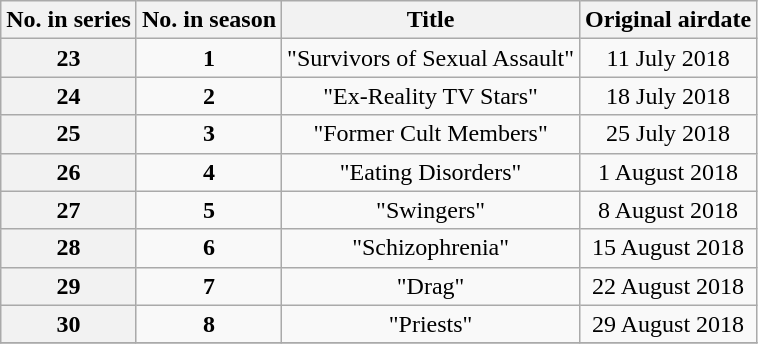<table class="wikitable plainrowheaders" style="text-align:center;">
<tr>
<th>No. in series</th>
<th>No. in season</th>
<th>Title</th>
<th>Original airdate</th>
</tr>
<tr>
<th>23</th>
<td><strong>1</strong></td>
<td>"Survivors of Sexual Assault"</td>
<td>11 July 2018</td>
</tr>
<tr>
<th>24</th>
<td><strong>2</strong></td>
<td>"Ex-Reality TV Stars"</td>
<td>18 July 2018</td>
</tr>
<tr>
<th>25</th>
<td><strong>3</strong></td>
<td>"Former Cult Members"</td>
<td>25 July 2018</td>
</tr>
<tr>
<th>26</th>
<td><strong>4</strong></td>
<td>"Eating Disorders"</td>
<td>1 August 2018</td>
</tr>
<tr>
<th>27</th>
<td><strong>5</strong></td>
<td>"Swingers"</td>
<td>8 August 2018</td>
</tr>
<tr>
<th>28</th>
<td><strong>6</strong></td>
<td>"Schizophrenia"</td>
<td>15 August 2018</td>
</tr>
<tr>
<th>29</th>
<td><strong>7</strong></td>
<td>"Drag"</td>
<td>22 August 2018</td>
</tr>
<tr>
<th>30</th>
<td><strong>8</strong></td>
<td>"Priests"</td>
<td>29 August 2018</td>
</tr>
<tr>
</tr>
</table>
